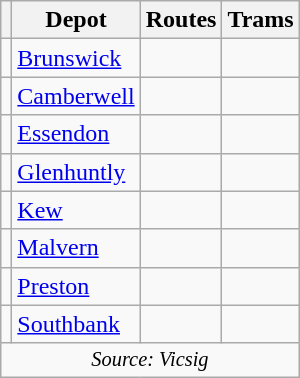<table class="wikitable">
<tr>
<th align="center"></th>
<th>Depot</th>
<th>Routes</th>
<th>Trams</th>
</tr>
<tr>
<td class="noresize"></td>
<td><a href='#'>Brunswick</a></td>
<td></td>
<td></td>
</tr>
<tr>
<td></td>
<td><a href='#'>Camberwell</a></td>
<td></td>
<td></td>
</tr>
<tr>
<td></td>
<td><a href='#'>Essendon</a></td>
<td></td>
<td></td>
</tr>
<tr>
<td></td>
<td><a href='#'>Glenhuntly</a></td>
<td></td>
<td></td>
</tr>
<tr>
<td></td>
<td><a href='#'>Kew</a></td>
<td></td>
<td></td>
</tr>
<tr>
<td></td>
<td><a href='#'>Malvern</a></td>
<td></td>
<td></td>
</tr>
<tr>
<td></td>
<td><a href='#'>Preston</a></td>
<td></td>
<td></td>
</tr>
<tr>
<td></td>
<td><a href='#'>Southbank</a></td>
<td></td>
<td></td>
</tr>
<tr>
<td colspan="5" style="text-align:center; font-size:85%"><em>Source: Vicsig</em></td>
</tr>
</table>
